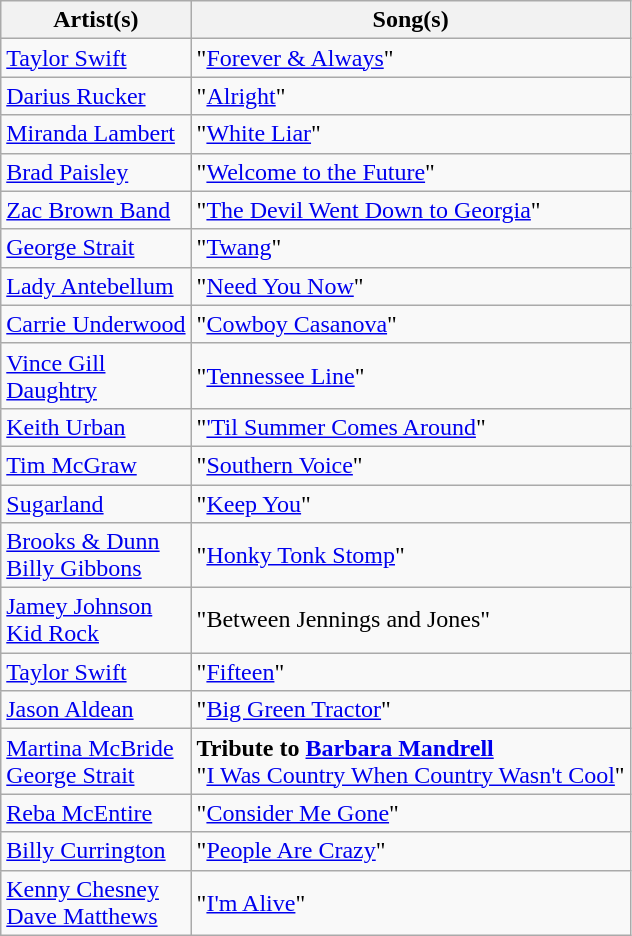<table class="wikitable">
<tr>
<th>Artist(s)</th>
<th>Song(s)</th>
</tr>
<tr>
<td><a href='#'>Taylor Swift</a></td>
<td>"<a href='#'>Forever & Always</a>"</td>
</tr>
<tr>
<td><a href='#'>Darius Rucker</a></td>
<td>"<a href='#'>Alright</a>"</td>
</tr>
<tr>
<td><a href='#'>Miranda Lambert</a></td>
<td>"<a href='#'>White Liar</a>"</td>
</tr>
<tr>
<td><a href='#'>Brad Paisley</a></td>
<td>"<a href='#'>Welcome to the Future</a>"</td>
</tr>
<tr>
<td><a href='#'>Zac Brown Band</a></td>
<td>"<a href='#'>The Devil Went Down to Georgia</a>"</td>
</tr>
<tr>
<td><a href='#'>George Strait</a></td>
<td>"<a href='#'>Twang</a>"</td>
</tr>
<tr>
<td><a href='#'>Lady Antebellum</a></td>
<td>"<a href='#'>Need You Now</a>"</td>
</tr>
<tr>
<td><a href='#'>Carrie Underwood</a></td>
<td>"<a href='#'>Cowboy Casanova</a>"</td>
</tr>
<tr>
<td><a href='#'>Vince Gill</a><br><a href='#'>Daughtry</a></td>
<td>"<a href='#'>Tennessee Line</a>"</td>
</tr>
<tr>
<td><a href='#'>Keith Urban</a></td>
<td>"<a href='#'>'Til Summer Comes Around</a>"</td>
</tr>
<tr>
<td><a href='#'>Tim McGraw</a></td>
<td>"<a href='#'>Southern Voice</a>"</td>
</tr>
<tr>
<td><a href='#'>Sugarland</a></td>
<td>"<a href='#'>Keep You</a>"</td>
</tr>
<tr>
<td><a href='#'>Brooks & Dunn</a><br><a href='#'>Billy Gibbons</a></td>
<td>"<a href='#'>Honky Tonk Stomp</a>"</td>
</tr>
<tr>
<td><a href='#'>Jamey Johnson</a><br><a href='#'>Kid Rock</a></td>
<td>"Between Jennings and Jones"</td>
</tr>
<tr>
<td><a href='#'>Taylor Swift</a></td>
<td>"<a href='#'>Fifteen</a>"</td>
</tr>
<tr>
<td><a href='#'>Jason Aldean</a></td>
<td>"<a href='#'>Big Green Tractor</a>"</td>
</tr>
<tr>
<td><a href='#'>Martina McBride</a><br><a href='#'>George Strait</a></td>
<td><strong>Tribute to <a href='#'>Barbara Mandrell</a></strong><br>"<a href='#'>I Was Country When Country Wasn't Cool</a>"</td>
</tr>
<tr>
<td><a href='#'>Reba McEntire</a></td>
<td>"<a href='#'>Consider Me Gone</a>"</td>
</tr>
<tr>
<td><a href='#'>Billy Currington</a></td>
<td>"<a href='#'>People Are Crazy</a>"</td>
</tr>
<tr>
<td><a href='#'>Kenny Chesney</a><br><a href='#'>Dave Matthews</a></td>
<td>"<a href='#'>I'm Alive</a>"</td>
</tr>
</table>
